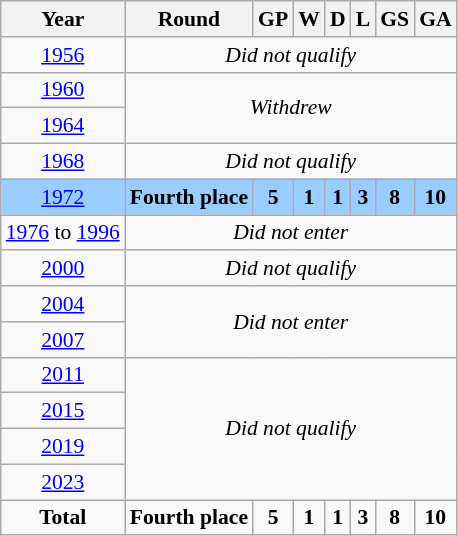<table class="wikitable" style="text-align: center;font-size:90%;">
<tr>
<th>Year</th>
<th>Round</th>
<th>GP</th>
<th>W</th>
<th>D</th>
<th>L</th>
<th>GS</th>
<th>GA</th>
</tr>
<tr>
<td> <a href='#'>1956</a></td>
<td rowspan="1" colspan="7"><em>Did not qualify</em></td>
</tr>
<tr>
<td> <a href='#'>1960</a></td>
<td rowspan="2" colspan="7"><em>Withdrew</em></td>
</tr>
<tr>
<td> <a href='#'>1964</a></td>
</tr>
<tr>
<td> <a href='#'>1968</a></td>
<td rowspan="1" colspan="7"><em>Did not qualify</em></td>
</tr>
<tr style="background:#9acdff;">
<td> <a href='#'>1972</a></td>
<td><strong>Fourth place</strong></td>
<td><strong>5</strong></td>
<td><strong>1</strong></td>
<td><strong>1</strong></td>
<td><strong>3</strong></td>
<td><strong>8</strong></td>
<td><strong>10</strong></td>
</tr>
<tr>
<td> <a href='#'>1976</a> to  <a href='#'>1996</a></td>
<td rowspan="1" colspan="7"><em>Did not enter</em></td>
</tr>
<tr>
<td> <a href='#'>2000</a></td>
<td rowspan="1" colspan="7"><em>Did not qualify</em></td>
</tr>
<tr>
<td> <a href='#'>2004</a></td>
<td rowspan="2" colspan="7"><em>Did not enter</em></td>
</tr>
<tr>
<td> <a href='#'>2007</a></td>
</tr>
<tr>
<td> <a href='#'>2011</a></td>
<td rowspan="4" colspan="7"><em>Did not qualify</em></td>
</tr>
<tr>
<td> <a href='#'>2015</a></td>
</tr>
<tr>
<td> <a href='#'>2019</a></td>
</tr>
<tr>
<td> <a href='#'>2023</a></td>
</tr>
<tr>
<td><strong>Total</strong></td>
<td><strong>Fourth place</strong></td>
<td><strong>5</strong></td>
<td><strong>1</strong></td>
<td><strong>1</strong></td>
<td><strong>3</strong></td>
<td><strong>8</strong></td>
<td><strong>10</strong></td>
</tr>
</table>
